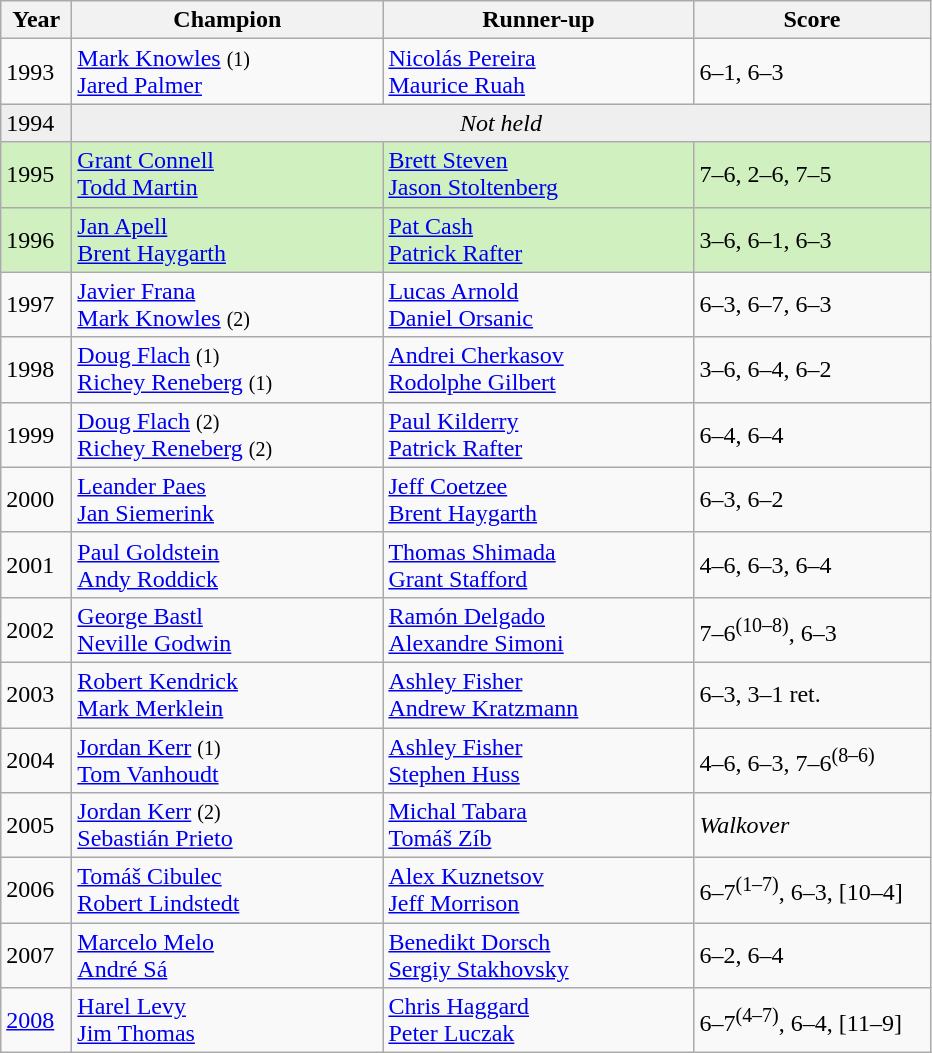<table class="wikitable">
<tr>
<th style="width:40px">Year</th>
<th style="width:200px">Champion</th>
<th style="width:200px">Runner-up</th>
<th style="width:150px" class="unsortable">Score</th>
</tr>
<tr>
<td>1993</td>
<td> <a href='#'>Mark Knowles</a> <small>(1)</small><br> <a href='#'>Jared Palmer</a></td>
<td> <a href='#'>Nicolás Pereira</a><br> <a href='#'>Maurice Ruah</a></td>
<td>6–1, 6–3</td>
</tr>
<tr>
<td style="background:#efefef">1994</td>
<td colspan=3 align=center style="background:#efefef"><em>Not held</em></td>
</tr>
<tr>
<td bgcolor="d0f0c0">1995</td>
<td bgcolor="d0f0c0"> <a href='#'>Grant Connell</a> <br>  <a href='#'>Todd Martin</a></td>
<td bgcolor="d0f0c0"> <a href='#'>Brett Steven</a> <br>  <a href='#'>Jason Stoltenberg</a></td>
<td bgcolor="d0f0c0">7–6, 2–6, 7–5</td>
</tr>
<tr>
<td bgcolor="d0f0c0">1996</td>
<td bgcolor="d0f0c0"> <a href='#'>Jan Apell</a> <br>  <a href='#'>Brent Haygarth</a></td>
<td bgcolor="d0f0c0"> <a href='#'>Pat Cash</a> <br>  <a href='#'>Patrick Rafter</a></td>
<td bgcolor="d0f0c0">3–6, 6–1, 6–3</td>
</tr>
<tr>
<td>1997</td>
<td> <a href='#'>Javier Frana</a> <br>  <a href='#'>Mark Knowles</a> <small>(2)</small></td>
<td> <a href='#'>Lucas Arnold</a> <br>  <a href='#'>Daniel Orsanic</a></td>
<td>6–3, 6–7, 6–3</td>
</tr>
<tr>
<td>1998</td>
<td> <a href='#'>Doug Flach</a> <small>(1)</small><br>  <a href='#'>Richey Reneberg</a> <small>(1)</small></td>
<td> <a href='#'>Andrei Cherkasov</a> <br>  <a href='#'>Rodolphe Gilbert</a></td>
<td>3–6, 6–4, 6–2</td>
</tr>
<tr>
<td>1999</td>
<td> <a href='#'>Doug Flach</a> <small>(2)</small><br>  <a href='#'>Richey Reneberg</a> <small>(2)</small></td>
<td> <a href='#'>Paul Kilderry</a> <br>  <a href='#'>Patrick Rafter</a></td>
<td>6–4, 6–4</td>
</tr>
<tr>
<td>2000</td>
<td> <a href='#'>Leander Paes</a> <br>  <a href='#'>Jan Siemerink</a></td>
<td> <a href='#'>Jeff Coetzee</a> <br>  <a href='#'>Brent Haygarth</a></td>
<td>6–3, 6–2</td>
</tr>
<tr>
<td>2001</td>
<td> <a href='#'>Paul Goldstein</a> <br>  <a href='#'>Andy Roddick</a></td>
<td> <a href='#'>Thomas Shimada</a> <br>  <a href='#'>Grant Stafford</a></td>
<td>4–6, 6–3, 6–4</td>
</tr>
<tr>
<td>2002</td>
<td> <a href='#'>George Bastl</a> <br>  <a href='#'>Neville Godwin</a></td>
<td> <a href='#'>Ramón Delgado</a> <br>  <a href='#'>Alexandre Simoni</a></td>
<td>7–6<sup>(10–8)</sup>, 6–3</td>
</tr>
<tr>
<td>2003</td>
<td> <a href='#'>Robert Kendrick</a> <br>  <a href='#'>Mark Merklein</a></td>
<td> <a href='#'>Ashley Fisher</a> <br>  <a href='#'>Andrew Kratzmann</a></td>
<td>6–3, 3–1 ret.</td>
</tr>
<tr>
<td>2004</td>
<td> <a href='#'>Jordan Kerr</a> <small>(1)</small><br>  <a href='#'>Tom Vanhoudt</a></td>
<td> <a href='#'>Ashley Fisher</a> <br>  <a href='#'>Stephen Huss</a></td>
<td>4–6, 6–3, 7–6<sup>(8–6)</sup></td>
</tr>
<tr>
<td>2005</td>
<td> <a href='#'>Jordan Kerr</a> <small>(2)</small><br>  <a href='#'>Sebastián Prieto</a></td>
<td> <a href='#'>Michal Tabara</a> <br>  <a href='#'>Tomáš Zíb</a></td>
<td><em>Walkover</em></td>
</tr>
<tr>
<td>2006</td>
<td> <a href='#'>Tomáš Cibulec</a> <br>  <a href='#'>Robert Lindstedt</a></td>
<td> <a href='#'>Alex Kuznetsov</a> <br>  <a href='#'>Jeff Morrison</a></td>
<td>6–7<sup>(1–7)</sup>, 6–3, [10–4]</td>
</tr>
<tr>
<td>2007</td>
<td> <a href='#'>Marcelo Melo</a> <br>  <a href='#'>André Sá</a></td>
<td> <a href='#'>Benedikt Dorsch</a> <br>  <a href='#'>Sergiy Stakhovsky</a></td>
<td>6–2, 6–4</td>
</tr>
<tr>
<td><a href='#'>2008</a></td>
<td> <a href='#'>Harel Levy</a> <br>  <a href='#'>Jim Thomas</a></td>
<td> <a href='#'>Chris Haggard</a> <br>  <a href='#'>Peter Luczak</a></td>
<td>6–7<sup>(4–7)</sup>, 6–4, [11–9]</td>
</tr>
</table>
